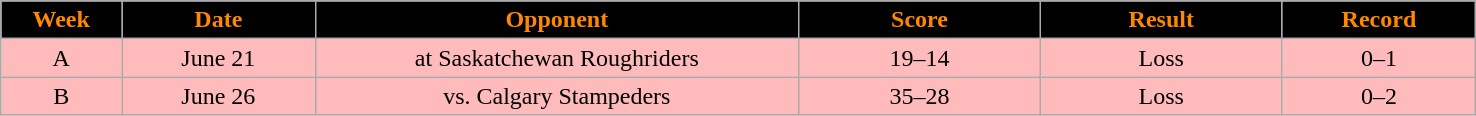<table class="wikitable sortable">
<tr>
<th style="background:black;color:#FF8800;"  width="5%">Week</th>
<th style="background:black;color:#FF8800;"  width="8%">Date</th>
<th style="background:black;color:#FF8800;"  width="20%">Opponent</th>
<th style="background:black;color:#FF8800;"  width="10%">Score</th>
<th style="background:black;color:#FF8800;"  width="10%">Result</th>
<th style="background:black;color:#FF8800;"  width="8%">Record</th>
</tr>
<tr align="center" bgcolor="#ffbbbb">
<td>A</td>
<td>June 21</td>
<td>at Saskatchewan Roughriders</td>
<td>19–14</td>
<td>Loss</td>
<td>0–1</td>
</tr>
<tr align="center" bgcolor="#ffbbbb">
<td>B</td>
<td>June 26</td>
<td>vs. Calgary Stampeders</td>
<td>35–28</td>
<td>Loss</td>
<td>0–2</td>
</tr>
</table>
